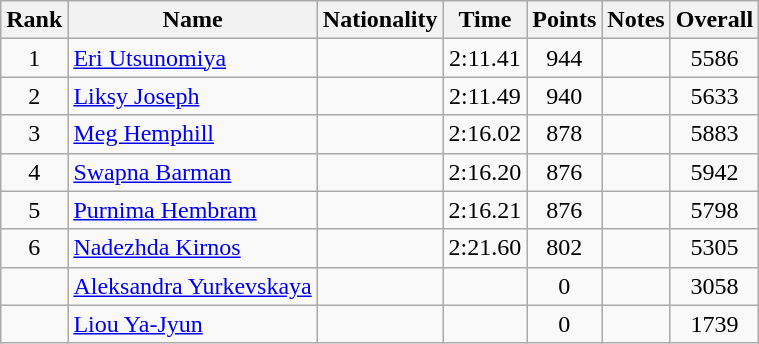<table class="wikitable sortable" style="text-align:center">
<tr>
<th>Rank</th>
<th>Name</th>
<th>Nationality</th>
<th>Time</th>
<th>Points</th>
<th>Notes</th>
<th>Overall</th>
</tr>
<tr>
<td>1</td>
<td align="left"><a href='#'>Eri Utsunomiya</a></td>
<td align=left></td>
<td>2:11.41</td>
<td>944</td>
<td></td>
<td>5586</td>
</tr>
<tr>
<td>2</td>
<td align="left"><a href='#'>Liksy Joseph</a></td>
<td align=left></td>
<td>2:11.49</td>
<td>940</td>
<td></td>
<td>5633</td>
</tr>
<tr>
<td>3</td>
<td align="left"><a href='#'>Meg Hemphill</a></td>
<td align=left></td>
<td>2:16.02</td>
<td>878</td>
<td></td>
<td>5883</td>
</tr>
<tr>
<td>4</td>
<td align="left"><a href='#'>Swapna Barman</a></td>
<td align=left></td>
<td>2:16.20</td>
<td>876</td>
<td></td>
<td>5942</td>
</tr>
<tr>
<td>5</td>
<td align="left"><a href='#'>Purnima Hembram</a></td>
<td align=left></td>
<td>2:16.21</td>
<td>876</td>
<td></td>
<td>5798</td>
</tr>
<tr>
<td>6</td>
<td align="left"><a href='#'>Nadezhda Kirnos</a></td>
<td align=left></td>
<td>2:21.60</td>
<td>802</td>
<td></td>
<td>5305</td>
</tr>
<tr>
<td></td>
<td align="left"><a href='#'>Aleksandra Yurkevskaya</a></td>
<td align=left></td>
<td></td>
<td>0</td>
<td></td>
<td>3058</td>
</tr>
<tr>
<td></td>
<td align="left"><a href='#'>Liou Ya-Jyun</a></td>
<td align=left></td>
<td></td>
<td>0</td>
<td></td>
<td>1739</td>
</tr>
</table>
